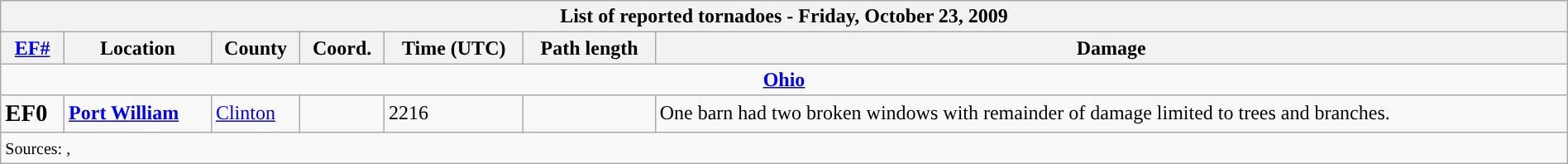<table class="wikitable collapsible" width="100%">
<tr>
<th colspan="7">List of reported tornadoes - Friday, October 23, 2009</th>
</tr>
<tr>
<th><a href='#'>EF#</a></th>
<th>Location</th>
<th>County</th>
<th>Coord.</th>
<th>Time (UTC)</th>
<th>Path length</th>
<th>Damage</th>
</tr>
<tr>
<td colspan="7" align=center><strong><a href='#'>Ohio</a></strong></td>
</tr>
<tr>
<td><big><strong>EF0</strong></big></td>
<td><strong><a href='#'>Port William</a></strong></td>
<td><a href='#'>Clinton</a></td>
<td></td>
<td>2216</td>
<td></td>
<td>One barn had two broken windows with remainder of damage limited to trees and branches.</td>
</tr>
<tr>
<td colspan="7"><small>Sources: , </small></td>
</tr>
</table>
